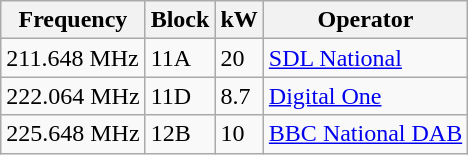<table class="wikitable sortable">
<tr>
<th>Frequency</th>
<th>Block</th>
<th>kW</th>
<th>Operator</th>
</tr>
<tr>
<td>211.648 MHz</td>
<td>11A</td>
<td>20</td>
<td><a href='#'>SDL National</a></td>
</tr>
<tr>
<td>222.064 MHz</td>
<td>11D</td>
<td>8.7</td>
<td><a href='#'>Digital One</a></td>
</tr>
<tr>
<td>225.648 MHz</td>
<td>12B</td>
<td>10</td>
<td><a href='#'>BBC National DAB</a></td>
</tr>
</table>
